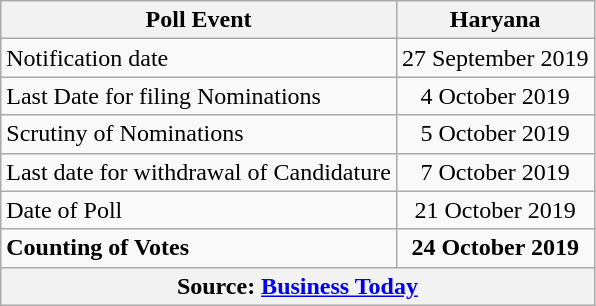<table class="wikitable">
<tr>
<th>Poll Event</th>
<th>Haryana</th>
</tr>
<tr>
<td>Notification date</td>
<td align="center">27 September 2019</td>
</tr>
<tr>
<td>Last Date for filing Nominations</td>
<td align="center">4 October 2019</td>
</tr>
<tr>
<td>Scrutiny of Nominations</td>
<td align="center">5 October 2019</td>
</tr>
<tr>
<td>Last date for withdrawal of Candidature</td>
<td align="center">7 October 2019</td>
</tr>
<tr>
<td>Date of Poll</td>
<td align="center">21 October 2019</td>
</tr>
<tr>
<td><strong>Counting of Votes</strong></td>
<td colspan=2 align="center"><strong>24 October 2019</strong></td>
</tr>
<tr>
<th colspan=3 align="center">Source: <a href='#'>Business Today</a></th>
</tr>
</table>
